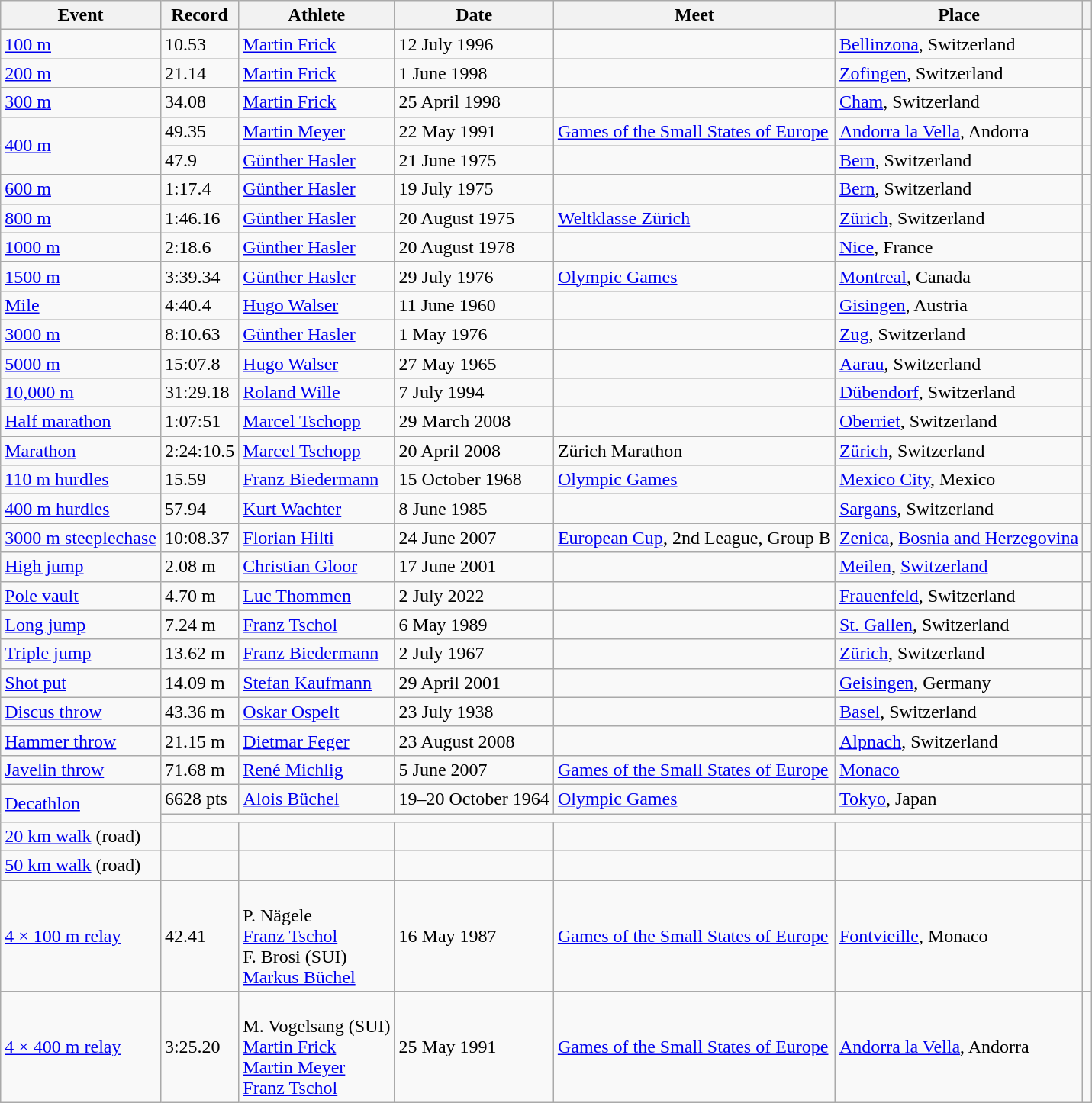<table class="wikitable">
<tr>
<th>Event</th>
<th>Record</th>
<th>Athlete</th>
<th>Date</th>
<th>Meet</th>
<th>Place</th>
<th></th>
</tr>
<tr>
<td><a href='#'>100 m</a></td>
<td>10.53</td>
<td><a href='#'>Martin Frick</a></td>
<td>12 July 1996</td>
<td></td>
<td><a href='#'>Bellinzona</a>, Switzerland</td>
<td></td>
</tr>
<tr>
<td><a href='#'>200 m</a></td>
<td>21.14</td>
<td><a href='#'>Martin Frick</a></td>
<td>1 June 1998</td>
<td></td>
<td><a href='#'>Zofingen</a>, Switzerland</td>
<td></td>
</tr>
<tr>
<td><a href='#'>300 m</a></td>
<td>34.08</td>
<td><a href='#'>Martin Frick</a></td>
<td>25 April 1998</td>
<td></td>
<td><a href='#'>Cham</a>, Switzerland</td>
<td></td>
</tr>
<tr>
<td rowspan=2><a href='#'>400 m</a></td>
<td>49.35</td>
<td><a href='#'>Martin Meyer</a></td>
<td>22 May 1991</td>
<td><a href='#'>Games of the Small States of Europe</a></td>
<td><a href='#'>Andorra la Vella</a>, Andorra</td>
<td></td>
</tr>
<tr>
<td>47.9 </td>
<td><a href='#'>Günther Hasler</a></td>
<td>21 June 1975</td>
<td></td>
<td><a href='#'>Bern</a>, Switzerland</td>
<td></td>
</tr>
<tr>
<td><a href='#'>600 m</a></td>
<td>1:17.4 </td>
<td><a href='#'>Günther Hasler</a></td>
<td>19 July 1975</td>
<td></td>
<td><a href='#'>Bern</a>, Switzerland</td>
<td></td>
</tr>
<tr>
<td><a href='#'>800 m</a></td>
<td>1:46.16</td>
<td><a href='#'>Günther Hasler</a></td>
<td>20 August 1975</td>
<td><a href='#'>Weltklasse Zürich</a></td>
<td><a href='#'>Zürich</a>, Switzerland</td>
<td></td>
</tr>
<tr>
<td><a href='#'>1000 m</a></td>
<td>2:18.6 </td>
<td><a href='#'>Günther Hasler</a></td>
<td>20 August 1978</td>
<td></td>
<td><a href='#'>Nice</a>, France</td>
<td></td>
</tr>
<tr>
<td><a href='#'>1500 m</a></td>
<td>3:39.34</td>
<td><a href='#'>Günther Hasler</a></td>
<td>29 July 1976</td>
<td><a href='#'>Olympic Games</a></td>
<td><a href='#'>Montreal</a>, Canada</td>
<td></td>
</tr>
<tr>
<td><a href='#'>Mile</a></td>
<td>4:40.4 </td>
<td><a href='#'>Hugo Walser</a></td>
<td>11 June 1960</td>
<td></td>
<td><a href='#'>Gisingen</a>, Austria</td>
<td></td>
</tr>
<tr>
<td><a href='#'>3000 m</a></td>
<td>8:10.63</td>
<td><a href='#'>Günther Hasler</a></td>
<td>1 May 1976</td>
<td></td>
<td><a href='#'>Zug</a>, Switzerland</td>
<td></td>
</tr>
<tr>
<td><a href='#'>5000 m</a></td>
<td>15:07.8 </td>
<td><a href='#'>Hugo Walser</a></td>
<td>27 May 1965</td>
<td></td>
<td><a href='#'>Aarau</a>, Switzerland</td>
<td></td>
</tr>
<tr>
<td><a href='#'>10,000 m</a></td>
<td>31:29.18</td>
<td><a href='#'>Roland Wille</a></td>
<td>7 July 1994</td>
<td></td>
<td><a href='#'>Dübendorf</a>, Switzerland</td>
<td></td>
</tr>
<tr>
<td><a href='#'>Half marathon</a></td>
<td>1:07:51</td>
<td><a href='#'>Marcel Tschopp</a></td>
<td>29 March 2008</td>
<td></td>
<td><a href='#'>Oberriet</a>, Switzerland</td>
<td></td>
</tr>
<tr>
<td><a href='#'>Marathon</a></td>
<td>2:24:10.5</td>
<td><a href='#'>Marcel Tschopp</a></td>
<td>20 April 2008</td>
<td>Zürich Marathon</td>
<td><a href='#'>Zürich</a>, Switzerland</td>
<td></td>
</tr>
<tr>
<td><a href='#'>110 m hurdles</a></td>
<td>15.59 </td>
<td><a href='#'>Franz Biedermann</a></td>
<td>15 October 1968</td>
<td><a href='#'>Olympic Games</a></td>
<td><a href='#'>Mexico City</a>, Mexico</td>
<td></td>
</tr>
<tr>
<td><a href='#'>400 m hurdles</a></td>
<td>57.94</td>
<td><a href='#'>Kurt Wachter</a></td>
<td>8 June 1985</td>
<td></td>
<td><a href='#'>Sargans</a>, Switzerland</td>
<td></td>
</tr>
<tr>
<td><a href='#'>3000 m steeplechase</a></td>
<td>10:08.37</td>
<td><a href='#'>Florian Hilti</a></td>
<td>24 June 2007</td>
<td><a href='#'>European Cup</a>, 2nd League, Group B</td>
<td><a href='#'>Zenica</a>, <a href='#'>Bosnia and Herzegovina</a></td>
<td></td>
</tr>
<tr>
<td><a href='#'>High jump</a></td>
<td>2.08 m</td>
<td><a href='#'>Christian Gloor</a></td>
<td>17 June 2001</td>
<td></td>
<td><a href='#'>Meilen</a>, <a href='#'>Switzerland</a></td>
<td></td>
</tr>
<tr>
<td><a href='#'>Pole vault</a></td>
<td>4.70 m</td>
<td><a href='#'>Luc Thommen</a></td>
<td>2 July 2022</td>
<td></td>
<td><a href='#'>Frauenfeld</a>, Switzerland</td>
<td></td>
</tr>
<tr>
<td><a href='#'>Long jump</a></td>
<td>7.24 m</td>
<td><a href='#'>Franz Tschol</a></td>
<td>6 May 1989</td>
<td></td>
<td><a href='#'>St. Gallen</a>, Switzerland</td>
<td></td>
</tr>
<tr>
<td><a href='#'>Triple jump</a></td>
<td>13.62 m</td>
<td><a href='#'>Franz Biedermann</a></td>
<td>2 July 1967</td>
<td></td>
<td><a href='#'>Zürich</a>, Switzerland</td>
<td></td>
</tr>
<tr>
<td><a href='#'>Shot put</a></td>
<td>14.09 m</td>
<td><a href='#'>Stefan Kaufmann</a></td>
<td>29 April 2001</td>
<td></td>
<td><a href='#'>Geisingen</a>, Germany</td>
<td></td>
</tr>
<tr>
<td><a href='#'>Discus throw</a></td>
<td>43.36 m</td>
<td><a href='#'>Oskar Ospelt</a></td>
<td>23 July 1938</td>
<td></td>
<td><a href='#'>Basel</a>, Switzerland</td>
<td></td>
</tr>
<tr>
<td><a href='#'>Hammer throw</a></td>
<td>21.15 m</td>
<td><a href='#'>Dietmar Feger</a></td>
<td>23 August 2008</td>
<td></td>
<td><a href='#'>Alpnach</a>, Switzerland</td>
<td></td>
</tr>
<tr>
<td><a href='#'>Javelin throw</a></td>
<td>71.68 m</td>
<td><a href='#'>René Michlig</a></td>
<td>5 June 2007</td>
<td><a href='#'>Games of the Small States of Europe</a></td>
<td><a href='#'>Monaco</a></td>
<td></td>
</tr>
<tr>
<td rowspan=2><a href='#'>Decathlon</a></td>
<td>6628 pts </td>
<td><a href='#'>Alois Büchel</a></td>
<td>19–20 October 1964</td>
<td><a href='#'>Olympic Games</a></td>
<td><a href='#'>Tokyo</a>, Japan</td>
<td></td>
</tr>
<tr>
<td colspan=5></td>
<td></td>
</tr>
<tr>
<td><a href='#'>20 km walk</a> (road)</td>
<td></td>
<td></td>
<td></td>
<td></td>
<td></td>
<td></td>
</tr>
<tr>
<td><a href='#'>50 km walk</a> (road)</td>
<td></td>
<td></td>
<td></td>
<td></td>
<td></td>
<td></td>
</tr>
<tr>
<td><a href='#'>4 × 100 m relay</a></td>
<td>42.41</td>
<td><br>P. Nägele<br><a href='#'>Franz Tschol</a><br> F. Brosi (SUI)<br><a href='#'>Markus Büchel</a></td>
<td>16 May 1987</td>
<td><a href='#'>Games of the Small States of Europe</a></td>
<td><a href='#'>Fontvieille</a>, Monaco</td>
<td></td>
</tr>
<tr>
<td><a href='#'>4 × 400 m relay</a></td>
<td>3:25.20</td>
<td><br> M. Vogelsang (SUI)<br><a href='#'>Martin Frick</a><br><a href='#'>Martin Meyer</a><br><a href='#'>Franz Tschol</a></td>
<td>25 May 1991</td>
<td><a href='#'>Games of the Small States of Europe</a></td>
<td><a href='#'>Andorra la Vella</a>, Andorra</td>
<td></td>
</tr>
</table>
